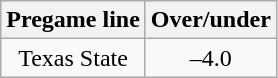<table class="wikitable" style="margin-right: auto; margin-right: auto; border: none;">
<tr align="center">
<th style=>Pregame line</th>
<th style=>Over/under</th>
</tr>
<tr align="center">
<td>Texas State</td>
<td>–4.0</td>
</tr>
</table>
